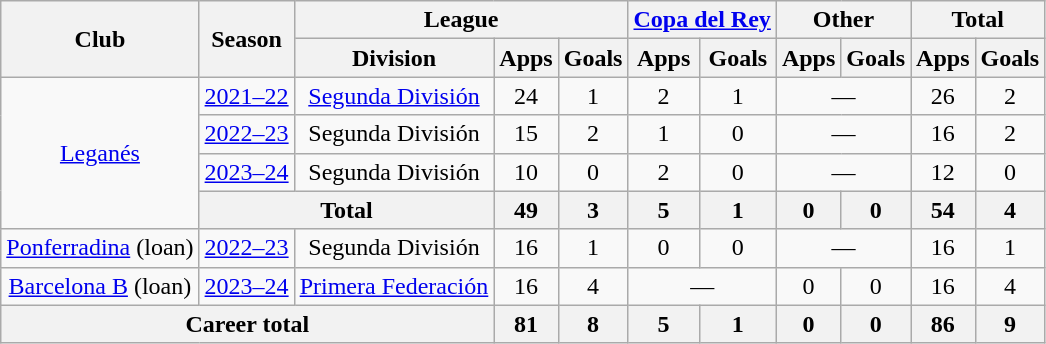<table class="wikitable" style="text-align: center">
<tr>
<th rowspan="2">Club</th>
<th rowspan="2">Season</th>
<th colspan="3">League</th>
<th colspan="2"><a href='#'>Copa del Rey</a></th>
<th colspan="2">Other</th>
<th colspan="2">Total</th>
</tr>
<tr>
<th>Division</th>
<th>Apps</th>
<th>Goals</th>
<th>Apps</th>
<th>Goals</th>
<th>Apps</th>
<th>Goals</th>
<th>Apps</th>
<th>Goals</th>
</tr>
<tr>
<td rowspan="4"><a href='#'>Leganés</a></td>
<td><a href='#'>2021–22</a></td>
<td><a href='#'>Segunda División</a></td>
<td>24</td>
<td>1</td>
<td>2</td>
<td>1</td>
<td colspan="2">—</td>
<td>26</td>
<td>2</td>
</tr>
<tr>
<td><a href='#'>2022–23</a></td>
<td>Segunda División</td>
<td>15</td>
<td>2</td>
<td>1</td>
<td>0</td>
<td colspan="2">—</td>
<td>16</td>
<td>2</td>
</tr>
<tr>
<td><a href='#'>2023–24</a></td>
<td>Segunda División</td>
<td>10</td>
<td>0</td>
<td>2</td>
<td>0</td>
<td colspan="2">—</td>
<td>12</td>
<td>0</td>
</tr>
<tr>
<th colspan="2">Total</th>
<th>49</th>
<th>3</th>
<th>5</th>
<th>1</th>
<th>0</th>
<th>0</th>
<th>54</th>
<th>4</th>
</tr>
<tr>
<td><a href='#'>Ponferradina</a> (loan)</td>
<td><a href='#'>2022–23</a></td>
<td>Segunda División</td>
<td>16</td>
<td>1</td>
<td>0</td>
<td>0</td>
<td colspan="2">—</td>
<td>16</td>
<td>1</td>
</tr>
<tr>
<td><a href='#'>Barcelona B</a> (loan)</td>
<td><a href='#'>2023–24</a></td>
<td><a href='#'>Primera Federación</a></td>
<td>16</td>
<td>4</td>
<td colspan="2">—</td>
<td>0</td>
<td>0</td>
<td>16</td>
<td>4</td>
</tr>
<tr>
<th colspan="3">Career total</th>
<th>81</th>
<th>8</th>
<th>5</th>
<th>1</th>
<th>0</th>
<th>0</th>
<th>86</th>
<th>9</th>
</tr>
</table>
